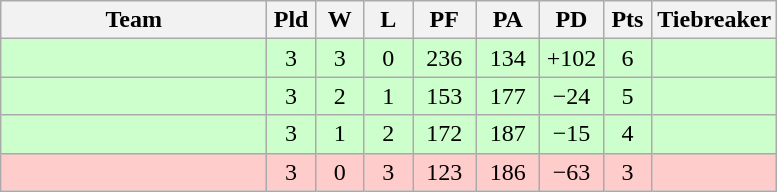<table class="wikitable" style="text-align:center;">
<tr>
<th width=170>Team</th>
<th width=25>Pld</th>
<th width=25>W</th>
<th width=25>L</th>
<th width=35>PF</th>
<th width=35>PA</th>
<th width=35>PD</th>
<th width=25>Pts</th>
<th width=50>Tiebreaker</th>
</tr>
<tr bgcolor=ccffcc>
<td align="left"></td>
<td>3</td>
<td>3</td>
<td>0</td>
<td>236</td>
<td>134</td>
<td>+102</td>
<td>6</td>
<td></td>
</tr>
<tr bgcolor=ccffcc>
<td align="left"></td>
<td>3</td>
<td>2</td>
<td>1</td>
<td>153</td>
<td>177</td>
<td>−24</td>
<td>5</td>
<td></td>
</tr>
<tr bgcolor=ccffcc>
<td align="left"></td>
<td>3</td>
<td>1</td>
<td>2</td>
<td>172</td>
<td>187</td>
<td>−15</td>
<td>4</td>
<td></td>
</tr>
<tr bgcolor=ffcccc>
<td align="left"></td>
<td>3</td>
<td>0</td>
<td>3</td>
<td>123</td>
<td>186</td>
<td>−63</td>
<td>3</td>
<td></td>
</tr>
</table>
